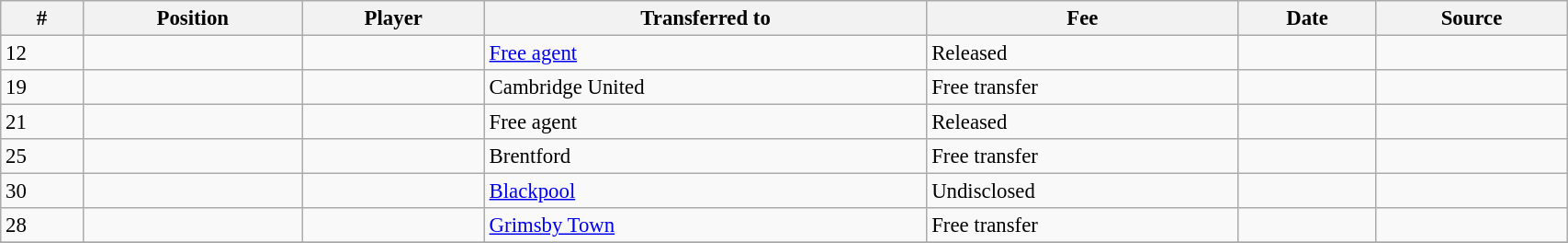<table width=90% class="wikitable sortable" style="text-align:center; font-size:95%; text-align:left">
<tr>
<th>#</th>
<th>Position</th>
<th>Player</th>
<th>Transferred to</th>
<th>Fee</th>
<th>Date</th>
<th>Source</th>
</tr>
<tr>
<td>12</td>
<td></td>
<td></td>
<td><a href='#'>Free agent</a></td>
<td>Released</td>
<td></td>
<td></td>
</tr>
<tr>
<td>19</td>
<td></td>
<td></td>
<td> Cambridge United</td>
<td>Free transfer</td>
<td></td>
<td></td>
</tr>
<tr>
<td>21</td>
<td></td>
<td></td>
<td>Free agent</td>
<td>Released</td>
<td></td>
<td></td>
</tr>
<tr>
<td>25</td>
<td></td>
<td></td>
<td> Brentford</td>
<td>Free transfer</td>
<td></td>
<td></td>
</tr>
<tr>
<td>30</td>
<td></td>
<td></td>
<td> <a href='#'>Blackpool</a></td>
<td>Undisclosed</td>
<td></td>
<td></td>
</tr>
<tr>
<td>28</td>
<td></td>
<td></td>
<td> <a href='#'>Grimsby Town</a></td>
<td>Free transfer</td>
<td></td>
<td></td>
</tr>
<tr>
</tr>
</table>
